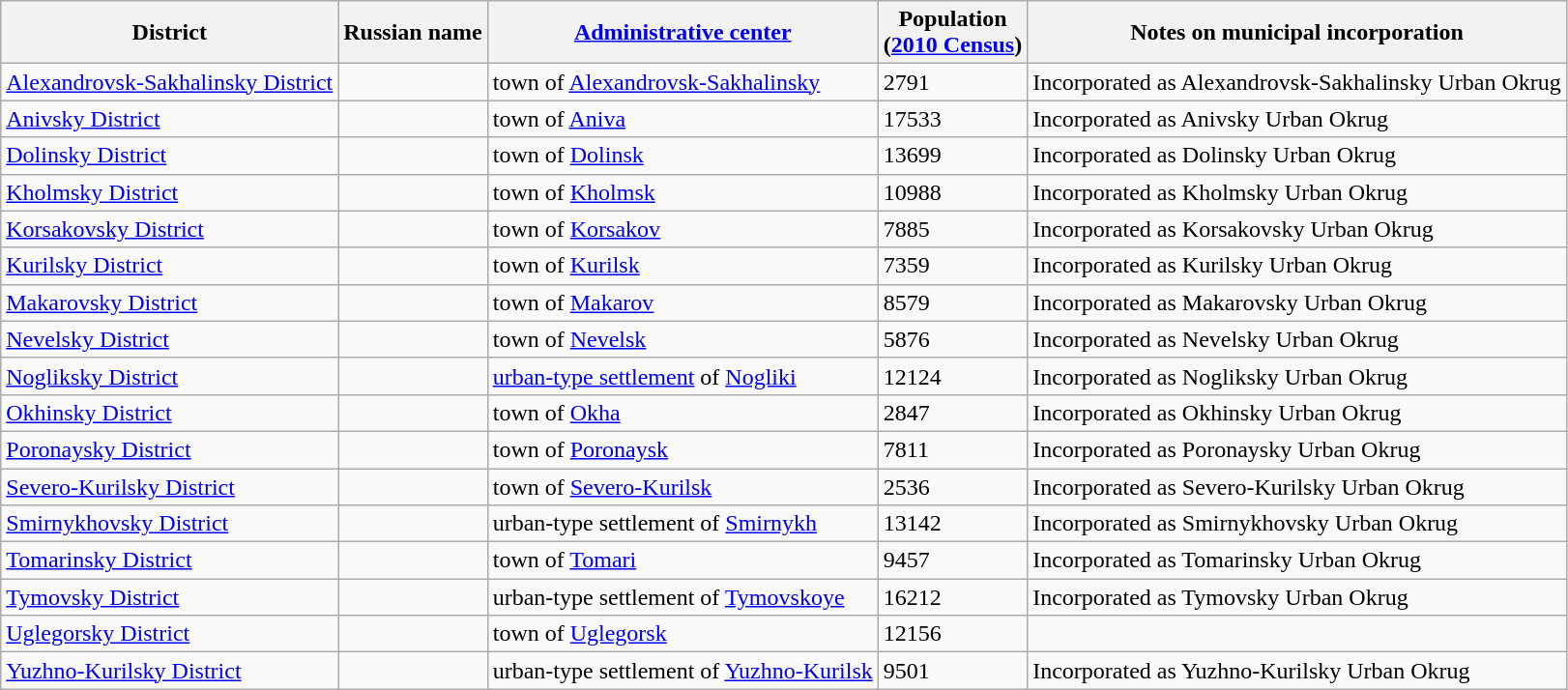<table class="wikitable sortable">
<tr>
<th>District</th>
<th>Russian name</th>
<th><a href='#'>Administrative center</a></th>
<th>Population<br>(<a href='#'>2010 Census</a>)</th>
<th class="unsortable">Notes on municipal incorporation</th>
</tr>
<tr>
<td><a href='#'>Alexandrovsk-Sakhalinsky District</a></td>
<td></td>
<td>town of <a href='#'>Alexandrovsk-Sakhalinsky</a></td>
<td>2791</td>
<td>Incorporated as Alexandrovsk-Sakhalinsky Urban Okrug</td>
</tr>
<tr>
<td><a href='#'>Anivsky District</a></td>
<td></td>
<td>town of <a href='#'>Aniva</a></td>
<td>17533</td>
<td>Incorporated as Anivsky Urban Okrug</td>
</tr>
<tr>
<td><a href='#'>Dolinsky District</a></td>
<td></td>
<td>town of <a href='#'>Dolinsk</a></td>
<td>13699</td>
<td>Incorporated as Dolinsky Urban Okrug</td>
</tr>
<tr>
<td><a href='#'>Kholmsky District</a></td>
<td></td>
<td>town of <a href='#'>Kholmsk</a></td>
<td>10988</td>
<td>Incorporated as Kholmsky Urban Okrug</td>
</tr>
<tr>
<td><a href='#'>Korsakovsky District</a></td>
<td></td>
<td>town of <a href='#'>Korsakov</a></td>
<td>7885</td>
<td>Incorporated as Korsakovsky Urban Okrug</td>
</tr>
<tr>
<td><a href='#'>Kurilsky District</a></td>
<td></td>
<td>town of <a href='#'>Kurilsk</a></td>
<td>7359</td>
<td>Incorporated as Kurilsky Urban Okrug</td>
</tr>
<tr>
<td><a href='#'>Makarovsky District</a></td>
<td></td>
<td>town of <a href='#'>Makarov</a></td>
<td>8579</td>
<td>Incorporated as Makarovsky Urban Okrug</td>
</tr>
<tr>
<td><a href='#'>Nevelsky District</a></td>
<td></td>
<td>town of <a href='#'>Nevelsk</a></td>
<td>5876</td>
<td>Incorporated as Nevelsky Urban Okrug</td>
</tr>
<tr>
<td><a href='#'>Nogliksky District</a></td>
<td></td>
<td><a href='#'>urban-type settlement</a> of <a href='#'>Nogliki</a></td>
<td>12124</td>
<td>Incorporated as Nogliksky Urban Okrug</td>
</tr>
<tr>
<td><a href='#'>Okhinsky District</a></td>
<td></td>
<td>town of <a href='#'>Okha</a></td>
<td>2847</td>
<td>Incorporated as Okhinsky Urban Okrug</td>
</tr>
<tr>
<td><a href='#'>Poronaysky District</a></td>
<td></td>
<td>town of <a href='#'>Poronaysk</a></td>
<td>7811</td>
<td>Incorporated as Poronaysky Urban Okrug</td>
</tr>
<tr>
<td><a href='#'>Severo-Kurilsky District</a></td>
<td></td>
<td>town of <a href='#'>Severo-Kurilsk</a></td>
<td>2536</td>
<td>Incorporated as Severo-Kurilsky Urban Okrug</td>
</tr>
<tr>
<td><a href='#'>Smirnykhovsky District</a></td>
<td></td>
<td>urban-type settlement of <a href='#'>Smirnykh</a></td>
<td>13142</td>
<td>Incorporated as Smirnykhovsky Urban Okrug</td>
</tr>
<tr>
<td><a href='#'>Tomarinsky District</a></td>
<td></td>
<td>town of <a href='#'>Tomari</a></td>
<td>9457</td>
<td>Incorporated as Tomarinsky Urban Okrug</td>
</tr>
<tr>
<td><a href='#'>Tymovsky District</a></td>
<td></td>
<td>urban-type settlement of <a href='#'>Tymovskoye</a></td>
<td>16212</td>
<td>Incorporated as Tymovsky Urban Okrug</td>
</tr>
<tr>
<td><a href='#'>Uglegorsky District</a></td>
<td></td>
<td>town of <a href='#'>Uglegorsk</a></td>
<td>12156</td>
<td></td>
</tr>
<tr>
<td><a href='#'>Yuzhno-Kurilsky District</a></td>
<td></td>
<td>urban-type settlement of <a href='#'>Yuzhno-Kurilsk</a></td>
<td>9501</td>
<td>Incorporated as Yuzhno-Kurilsky Urban Okrug</td>
</tr>
</table>
